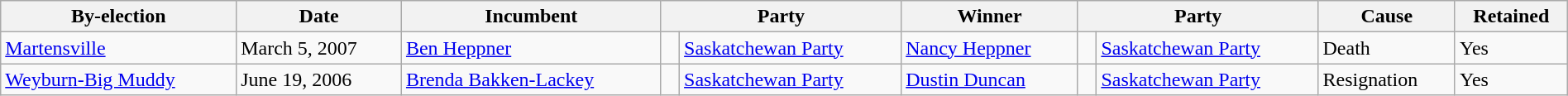<table class=wikitable style="width:100%">
<tr>
<th>By-election</th>
<th>Date</th>
<th>Incumbent</th>
<th colspan=2>Party</th>
<th>Winner</th>
<th colspan=2>Party</th>
<th>Cause</th>
<th>Retained</th>
</tr>
<tr>
<td><a href='#'>Martensville</a></td>
<td>March 5, 2007</td>
<td><a href='#'>Ben Heppner</a></td>
<td> </td>
<td><a href='#'>Saskatchewan Party</a></td>
<td><a href='#'>Nancy Heppner</a></td>
<td> </td>
<td><a href='#'>Saskatchewan Party</a></td>
<td>Death</td>
<td>Yes</td>
</tr>
<tr>
<td><a href='#'>Weyburn-Big Muddy</a></td>
<td>June 19, 2006</td>
<td><a href='#'>Brenda Bakken-Lackey</a></td>
<td> </td>
<td><a href='#'>Saskatchewan Party</a></td>
<td><a href='#'>Dustin Duncan</a></td>
<td> </td>
<td><a href='#'>Saskatchewan Party</a></td>
<td>Resignation</td>
<td>Yes</td>
</tr>
</table>
